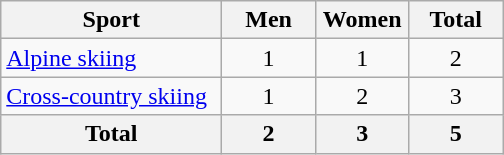<table class="wikitable sortable" style=text-align:center>
<tr>
<th width=140>Sport</th>
<th width=55>Men</th>
<th width=55>Women</th>
<th width=55>Total</th>
</tr>
<tr>
<td align=left><a href='#'>Alpine skiing</a></td>
<td>1</td>
<td>1</td>
<td>2</td>
</tr>
<tr>
<td align=left><a href='#'>Cross-country skiing</a></td>
<td>1</td>
<td>2</td>
<td>3</td>
</tr>
<tr>
<th>Total</th>
<th>2</th>
<th>3</th>
<th>5</th>
</tr>
</table>
